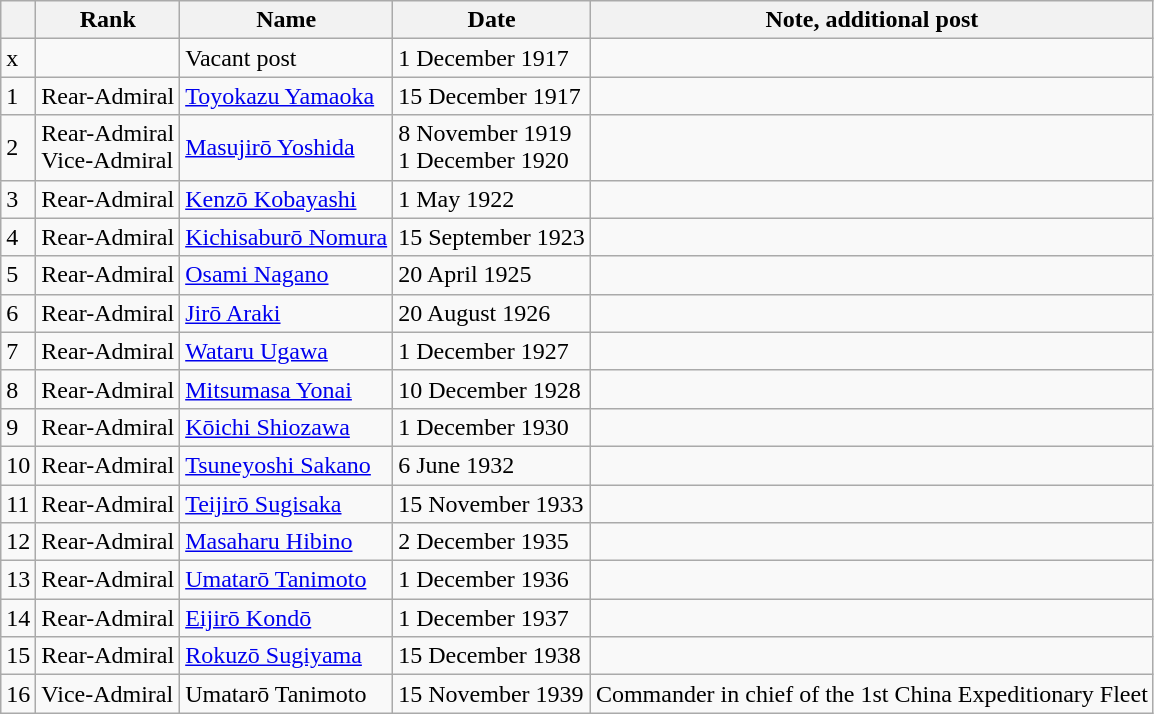<table class=wikitable>
<tr>
<th></th>
<th>Rank</th>
<th>Name</th>
<th>Date</th>
<th>Note, additional post</th>
</tr>
<tr>
<td>x</td>
<td></td>
<td>Vacant post</td>
<td>1 December 1917</td>
<td></td>
</tr>
<tr>
<td>1</td>
<td>Rear-Admiral</td>
<td><a href='#'>Toyokazu Yamaoka</a></td>
<td>15 December 1917</td>
<td></td>
</tr>
<tr>
<td>2</td>
<td>Rear-Admiral<br>Vice-Admiral</td>
<td><a href='#'>Masujirō Yoshida</a></td>
<td>8 November 1919<br>1 December 1920</td>
<td></td>
</tr>
<tr>
<td>3</td>
<td>Rear-Admiral</td>
<td><a href='#'>Kenzō Kobayashi</a></td>
<td>1 May 1922</td>
<td></td>
</tr>
<tr>
<td>4</td>
<td>Rear-Admiral</td>
<td><a href='#'>Kichisaburō Nomura</a></td>
<td>15 September 1923</td>
<td></td>
</tr>
<tr>
<td>5</td>
<td>Rear-Admiral</td>
<td><a href='#'>Osami Nagano</a></td>
<td>20 April 1925</td>
<td></td>
</tr>
<tr>
<td>6</td>
<td>Rear-Admiral</td>
<td><a href='#'>Jirō Araki</a></td>
<td>20 August 1926</td>
<td></td>
</tr>
<tr>
<td>7</td>
<td>Rear-Admiral</td>
<td><a href='#'>Wataru Ugawa</a></td>
<td>1 December 1927</td>
<td></td>
</tr>
<tr>
<td>8</td>
<td>Rear-Admiral</td>
<td><a href='#'>Mitsumasa Yonai</a></td>
<td>10 December 1928</td>
<td></td>
</tr>
<tr>
<td>9</td>
<td>Rear-Admiral</td>
<td><a href='#'>Kōichi Shiozawa</a></td>
<td>1 December 1930</td>
<td></td>
</tr>
<tr>
<td>10</td>
<td>Rear-Admiral</td>
<td><a href='#'>Tsuneyoshi Sakano</a></td>
<td>6 June 1932</td>
<td></td>
</tr>
<tr>
<td>11</td>
<td>Rear-Admiral</td>
<td><a href='#'>Teijirō Sugisaka</a></td>
<td>15 November 1933</td>
<td></td>
</tr>
<tr>
<td>12</td>
<td>Rear-Admiral</td>
<td><a href='#'>Masaharu Hibino</a></td>
<td>2 December 1935</td>
<td></td>
</tr>
<tr>
<td>13</td>
<td>Rear-Admiral</td>
<td><a href='#'>Umatarō Tanimoto</a></td>
<td>1 December 1936</td>
<td></td>
</tr>
<tr>
<td>14</td>
<td>Rear-Admiral</td>
<td><a href='#'>Eijirō Kondō</a></td>
<td>1 December 1937</td>
<td></td>
</tr>
<tr>
<td>15</td>
<td>Rear-Admiral</td>
<td><a href='#'>Rokuzō Sugiyama</a></td>
<td>15 December 1938</td>
<td></td>
</tr>
<tr>
<td>16</td>
<td>Vice-Admiral</td>
<td>Umatarō Tanimoto</td>
<td>15 November 1939</td>
<td>Commander in chief of the 1st China Expeditionary Fleet</td>
</tr>
</table>
